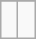<table class="wikitable">
<tr align="center">
</tr>
<tr align="center">
<td> </td>
<td> </td>
</tr>
</table>
